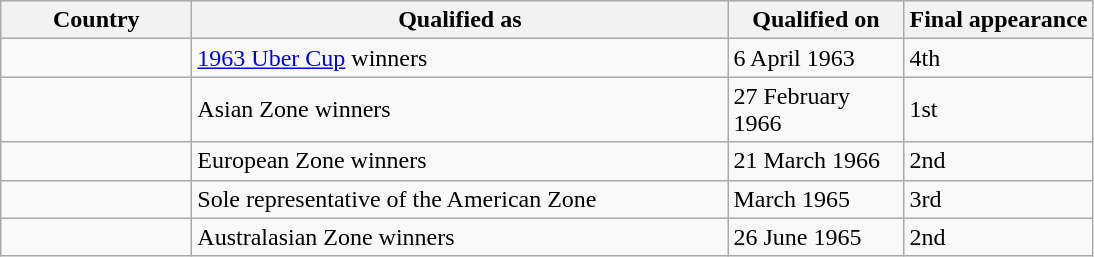<table class="sortable wikitable">
<tr>
<th width="120">Country</th>
<th width="350">Qualified as</th>
<th width="110">Qualified on</th>
<th>Final appearance</th>
</tr>
<tr>
<td></td>
<td><a href='#'>1963 Uber Cup</a> winners</td>
<td>6 April 1963</td>
<td>4th</td>
</tr>
<tr>
<td></td>
<td>Asian Zone winners</td>
<td>27 February 1966</td>
<td>1st</td>
</tr>
<tr>
<td></td>
<td>European Zone winners</td>
<td>21 March 1966</td>
<td>2nd</td>
</tr>
<tr>
<td></td>
<td>Sole representative of the American Zone</td>
<td>March 1965</td>
<td>3rd</td>
</tr>
<tr>
<td></td>
<td>Australasian Zone winners</td>
<td>26 June 1965</td>
<td>2nd</td>
</tr>
</table>
